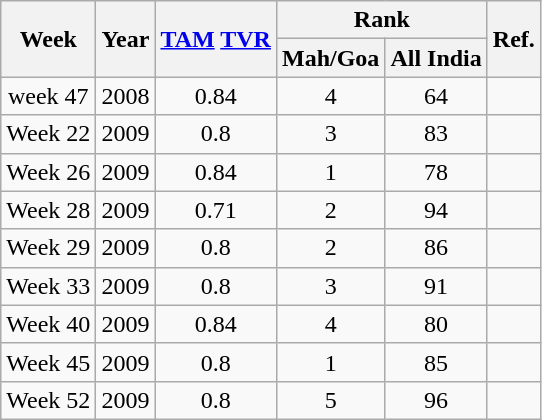<table class="wikitable sortable" style="text-align:center">
<tr>
<th rowspan="2">Week</th>
<th rowspan="2">Year</th>
<th rowspan="2"><a href='#'>TAM</a> <a href='#'>TVR</a></th>
<th colspan="2">Rank</th>
<th rowspan="2">Ref.</th>
</tr>
<tr>
<th>Mah/Goa</th>
<th>All India</th>
</tr>
<tr>
<td>week 47</td>
<td>2008</td>
<td>0.84</td>
<td>4</td>
<td>64</td>
<td></td>
</tr>
<tr>
<td>Week 22</td>
<td>2009</td>
<td>0.8</td>
<td>3</td>
<td>83</td>
<td></td>
</tr>
<tr>
<td>Week 26</td>
<td>2009</td>
<td>0.84</td>
<td>1</td>
<td>78</td>
<td></td>
</tr>
<tr>
<td>Week 28</td>
<td>2009</td>
<td>0.71</td>
<td>2</td>
<td>94</td>
<td></td>
</tr>
<tr>
<td>Week 29</td>
<td>2009</td>
<td>0.8</td>
<td>2</td>
<td>86</td>
<td></td>
</tr>
<tr>
<td>Week 33</td>
<td>2009</td>
<td>0.8</td>
<td>3</td>
<td>91</td>
<td></td>
</tr>
<tr>
<td>Week 40</td>
<td>2009</td>
<td>0.84</td>
<td>4</td>
<td>80</td>
<td></td>
</tr>
<tr>
<td>Week 45</td>
<td>2009</td>
<td>0.8</td>
<td>1</td>
<td>85</td>
<td></td>
</tr>
<tr>
<td>Week 52</td>
<td>2009</td>
<td>0.8</td>
<td>5</td>
<td>96</td>
<td></td>
</tr>
</table>
